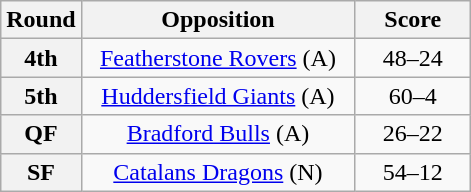<table class="wikitable plainrowheaders" style="text-align:center;margin:0">
<tr>
<th scope="col" style="width:25px">Round</th>
<th scope="col" style="width:175px">Opposition</th>
<th scope="col" style="width:70px">Score</th>
</tr>
<tr>
<th scope=row style="text-align:center">4th</th>
<td> <a href='#'>Featherstone Rovers</a> (A)</td>
<td>48–24</td>
</tr>
<tr>
<th scope=row style="text-align:center">5th</th>
<td> <a href='#'>Huddersfield Giants</a> (A)</td>
<td>60–4</td>
</tr>
<tr>
<th scope=row style="text-align:center">QF</th>
<td> <a href='#'>Bradford Bulls</a> (A)</td>
<td>26–22</td>
</tr>
<tr>
<th scope=row style="text-align:center">SF</th>
<td> <a href='#'>Catalans Dragons</a> (N)</td>
<td>54–12</td>
</tr>
</table>
